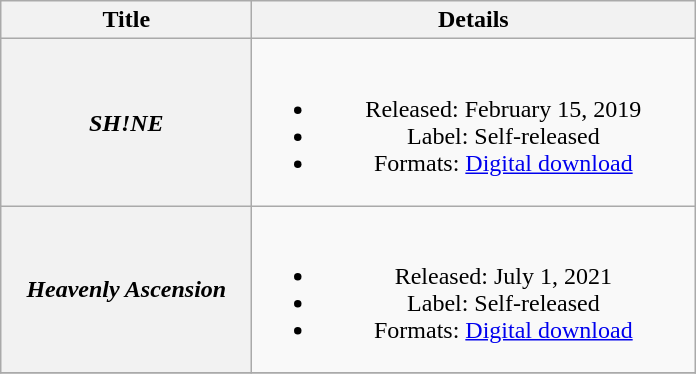<table class="wikitable plainrowheaders" style="text-align:center;">
<tr>
<th scope="col" style="width:10em;">Title</th>
<th scope="col" style="width:18em;">Details</th>
</tr>
<tr>
<th scope="row"><em>SH!NE</em></th>
<td><br><ul><li>Released: February 15, 2019</li><li>Label: Self-released</li><li>Formats: <a href='#'>Digital download</a></li></ul></td>
</tr>
<tr>
<th scope="row"><em>Heavenly Ascension</em></th>
<td><br><ul><li>Released: July 1, 2021</li><li>Label: Self-released</li><li>Formats: <a href='#'>Digital download</a></li></ul></td>
</tr>
<tr>
</tr>
</table>
